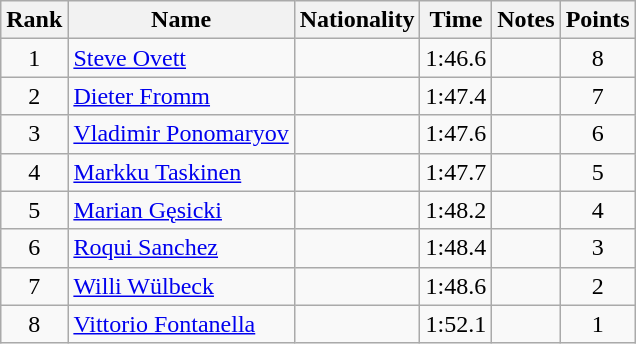<table class="wikitable sortable" style="text-align:center">
<tr>
<th>Rank</th>
<th>Name</th>
<th>Nationality</th>
<th>Time</th>
<th>Notes</th>
<th>Points</th>
</tr>
<tr>
<td>1</td>
<td align=left><a href='#'>Steve Ovett</a></td>
<td align=left></td>
<td>1:46.6</td>
<td></td>
<td>8</td>
</tr>
<tr>
<td>2</td>
<td align=left><a href='#'>Dieter Fromm</a></td>
<td align=left></td>
<td>1:47.4</td>
<td></td>
<td>7</td>
</tr>
<tr>
<td>3</td>
<td align=left><a href='#'>Vladimir Ponomaryov</a></td>
<td align=left></td>
<td>1:47.6</td>
<td></td>
<td>6</td>
</tr>
<tr>
<td>4</td>
<td align=left><a href='#'>Markku Taskinen</a></td>
<td align=left></td>
<td>1:47.7</td>
<td></td>
<td>5</td>
</tr>
<tr>
<td>5</td>
<td align=left><a href='#'>Marian Gęsicki</a></td>
<td align=left></td>
<td>1:48.2</td>
<td></td>
<td>4</td>
</tr>
<tr>
<td>6</td>
<td align=left><a href='#'>Roqui Sanchez</a></td>
<td align=left></td>
<td>1:48.4</td>
<td></td>
<td>3</td>
</tr>
<tr>
<td>7</td>
<td align=left><a href='#'>Willi Wülbeck</a></td>
<td align=left></td>
<td>1:48.6</td>
<td></td>
<td>2</td>
</tr>
<tr>
<td>8</td>
<td align=left><a href='#'>Vittorio Fontanella</a></td>
<td align=left></td>
<td>1:52.1</td>
<td></td>
<td>1</td>
</tr>
</table>
